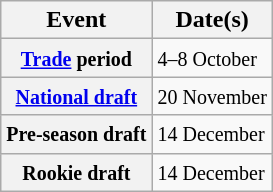<table class="wikitable plainrowheaders">
<tr>
<th scope="col">Event</th>
<th scope="col">Date(s)</th>
</tr>
<tr>
<th scope="row"><small><a href='#'>Trade</a> period</small></th>
<td><small>4–8 October</small></td>
</tr>
<tr>
<th scope="row"><small><a href='#'>National draft</a></small></th>
<td><small>20 November</small></td>
</tr>
<tr>
<th scope="row"><small>Pre-season draft</small></th>
<td><small>14 December</small></td>
</tr>
<tr>
<th scope="row"><small>Rookie draft</small></th>
<td><small>14 December</small></td>
</tr>
</table>
